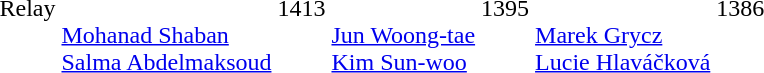<table>
<tr style="vertical-align:top;">
<td>Relay</td>
<td><br><a href='#'>Mohanad Shaban</a><br><a href='#'>Salma Abdelmaksoud</a></td>
<td>1413</td>
<td><br><a href='#'>Jun Woong-tae</a><br><a href='#'>Kim Sun-woo</a></td>
<td>1395</td>
<td><br><a href='#'>Marek Grycz</a><br><a href='#'>Lucie Hlaváčková</a></td>
<td>1386</td>
</tr>
</table>
